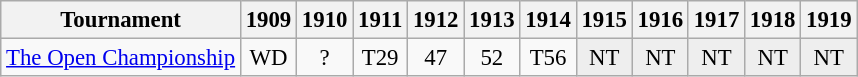<table class="wikitable" style="font-size:95%;text-align:center;">
<tr>
<th>Tournament</th>
<th>1909</th>
<th>1910</th>
<th>1911</th>
<th>1912</th>
<th>1913</th>
<th>1914</th>
<th>1915</th>
<th>1916</th>
<th>1917</th>
<th>1918</th>
<th>1919</th>
</tr>
<tr>
<td align=left><a href='#'>The Open Championship</a></td>
<td>WD</td>
<td>?</td>
<td>T29</td>
<td>47</td>
<td>52</td>
<td>T56</td>
<td style="background:#eeeeee;">NT</td>
<td style="background:#eeeeee;">NT</td>
<td style="background:#eeeeee;">NT</td>
<td style="background:#eeeeee;">NT</td>
<td style="background:#eeeeee;">NT</td>
</tr>
</table>
